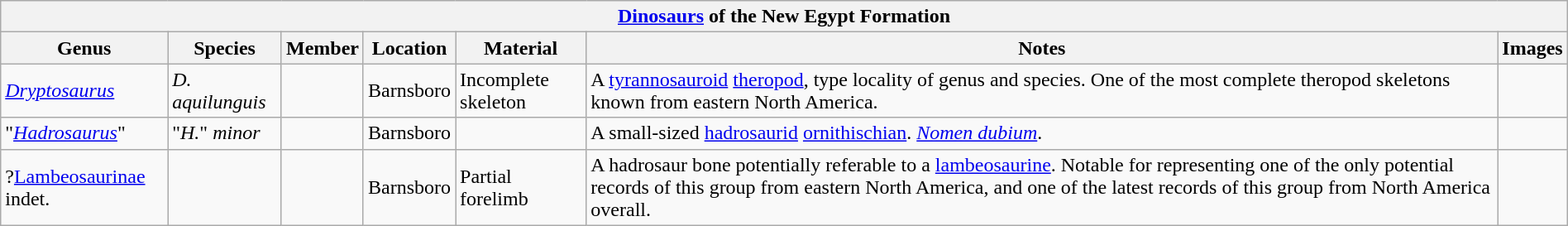<table class="wikitable" width="100%" align="center">
<tr>
<th colspan="8" align="center"><strong><a href='#'>Dinosaurs</a> of the New Egypt Formation</strong></th>
</tr>
<tr>
<th>Genus</th>
<th>Species</th>
<th>Member</th>
<th>Location</th>
<th>Material</th>
<th>Notes</th>
<th>Images</th>
</tr>
<tr>
<td><em><a href='#'>Dryptosaurus</a></em></td>
<td><em>D. aquilunguis</em></td>
<td></td>
<td>Barnsboro</td>
<td>Incomplete skeleton</td>
<td>A <a href='#'>tyrannosauroid</a> <a href='#'>theropod</a>, type locality of genus and species. One of the most complete theropod skeletons known from eastern North America.</td>
<td></td>
</tr>
<tr>
<td>"<em><a href='#'>Hadrosaurus</a></em>"</td>
<td>"<em>H.</em>" <em>minor</em></td>
<td></td>
<td>Barnsboro</td>
<td></td>
<td>A small-sized <a href='#'>hadrosaurid</a> <a href='#'>ornithischian</a>. <em><a href='#'>Nomen dubium</a></em>.</td>
<td></td>
</tr>
<tr>
<td>?<a href='#'>Lambeosaurinae</a> indet.</td>
<td></td>
<td></td>
<td>Barnsboro</td>
<td>Partial forelimb</td>
<td>A hadrosaur bone potentially referable to a <a href='#'>lambeosaurine</a>. Notable for representing one of the only potential records of this group from eastern North America, and one of the latest records of this group from North America overall.</td>
<td></td>
</tr>
</table>
